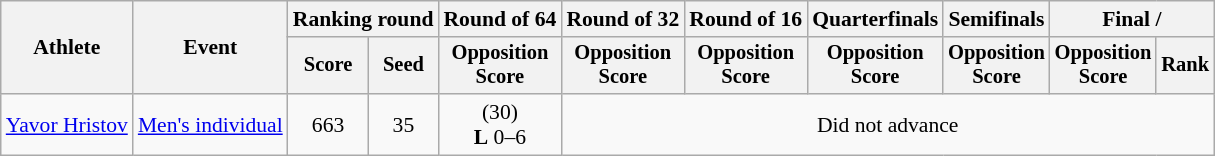<table class="wikitable" style="font-size:90%">
<tr>
<th rowspan="2">Athlete</th>
<th rowspan="2">Event</th>
<th colspan="2">Ranking round</th>
<th>Round of 64</th>
<th>Round of 32</th>
<th>Round of 16</th>
<th>Quarterfinals</th>
<th>Semifinals</th>
<th colspan="2">Final / </th>
</tr>
<tr style="font-size:95%">
<th>Score</th>
<th>Seed</th>
<th>Opposition<br>Score</th>
<th>Opposition<br>Score</th>
<th>Opposition<br>Score</th>
<th>Opposition<br>Score</th>
<th>Opposition<br>Score</th>
<th>Opposition<br>Score</th>
<th>Rank</th>
</tr>
<tr align=center>
<td align=left><a href='#'>Yavor Hristov</a></td>
<td align=left><a href='#'>Men's individual</a></td>
<td>663</td>
<td>35</td>
<td> (30)<br><strong>L</strong> 0–6</td>
<td colspan=6>Did not advance</td>
</tr>
</table>
